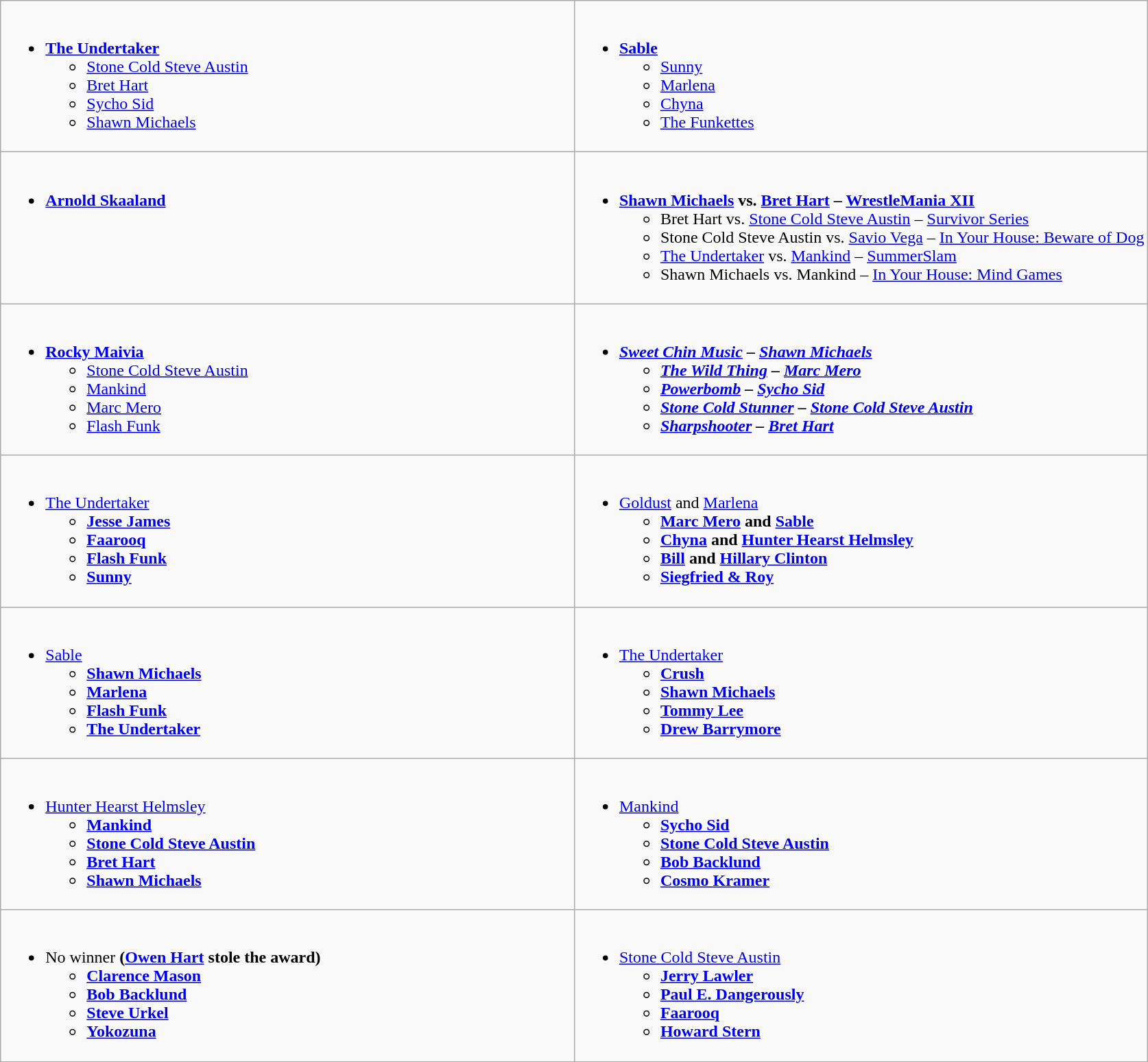<table class="wikitable">
<tr>
<td style="vertical-align:top;" width="50%"><br><ul><li><strong><a href='#'>The Undertaker</a></strong><ul><li><a href='#'>Stone Cold Steve Austin</a></li><li><a href='#'>Bret Hart</a></li><li><a href='#'>Sycho Sid</a></li><li><a href='#'>Shawn Michaels</a></li></ul></li></ul></td>
<td style="vertical-align:top;" width="50%"><br><ul><li><strong><a href='#'>Sable</a></strong><ul><li><a href='#'>Sunny</a></li><li><a href='#'>Marlena</a></li><li><a href='#'>Chyna</a></li><li><a href='#'>The Funkettes</a></li></ul></li></ul></td>
</tr>
<tr>
<td style="vertical-align:top;" width="50%"><br><ul><li><strong><a href='#'>Arnold Skaaland</a></strong></li></ul></td>
<td style="vertical-align:top;" width="50%"><br><ul><li><strong><a href='#'>Shawn Michaels</a> vs. <a href='#'>Bret Hart</a> – <a href='#'>WrestleMania XII</a></strong><ul><li>Bret Hart vs. <a href='#'>Stone Cold Steve Austin</a> – <a href='#'>Survivor Series</a></li><li>Stone Cold Steve Austin vs. <a href='#'>Savio Vega</a> – <a href='#'>In Your House: Beware of Dog</a></li><li><a href='#'>The Undertaker</a> vs. <a href='#'>Mankind</a> – <a href='#'>SummerSlam</a></li><li>Shawn Michaels vs. Mankind – <a href='#'>In Your House: Mind Games</a></li></ul></li></ul></td>
</tr>
<tr>
<td style="vertical-align:top;" width="50%"><br><ul><li><strong><a href='#'>Rocky Maivia</a></strong><ul><li><a href='#'>Stone Cold Steve Austin</a></li><li><a href='#'>Mankind</a></li><li><a href='#'>Marc Mero</a></li><li><a href='#'>Flash Funk</a></li></ul></li></ul></td>
<td style="vertical-align:top;" width="50%"><br><ul><li><strong><em><a href='#'>Sweet Chin Music</a><em> – <a href='#'>Shawn Michaels</a><strong><ul><li></em><a href='#'>The Wild Thing</a><em> – <a href='#'>Marc Mero</a></li><li><a href='#'>Powerbomb</a> – <a href='#'>Sycho Sid</a></li><li></em><a href='#'>Stone Cold Stunner</a><em> – <a href='#'>Stone Cold Steve Austin</a></li><li><a href='#'>Sharpshooter</a> – <a href='#'>Bret Hart</a></li></ul></li></ul></td>
</tr>
<tr>
<td style="vertical-align:top;" width="50%"><br><ul><li></strong><a href='#'>The Undertaker</a><strong><ul><li><a href='#'>Jesse James</a></li><li><a href='#'>Faarooq</a></li><li><a href='#'>Flash Funk</a></li><li><a href='#'>Sunny</a></li></ul></li></ul></td>
<td style="vertical-align:top;" width="50%"><br><ul><li></strong><a href='#'>Goldust</a> and <a href='#'>Marlena</a><strong><ul><li><a href='#'>Marc Mero</a> and <a href='#'>Sable</a></li><li><a href='#'>Chyna</a> and <a href='#'>Hunter Hearst Helmsley</a></li><li><a href='#'>Bill</a> and <a href='#'>Hillary Clinton</a></li><li><a href='#'>Siegfried & Roy</a></li></ul></li></ul></td>
</tr>
<tr>
<td style="vertical-align:top;" width="50%"><br><ul><li></strong><a href='#'>Sable</a><strong><ul><li><a href='#'>Shawn Michaels</a></li><li><a href='#'>Marlena</a></li><li><a href='#'>Flash Funk</a></li><li><a href='#'>The Undertaker</a></li></ul></li></ul></td>
<td style="vertical-align:top;" width="50%"><br><ul><li></strong><a href='#'>The Undertaker</a><strong><ul><li><a href='#'>Crush</a></li><li><a href='#'>Shawn Michaels</a></li><li><a href='#'>Tommy Lee</a></li><li><a href='#'>Drew Barrymore</a></li></ul></li></ul></td>
</tr>
<tr>
<td style="vertical-align:top;" width="50%"><br><ul><li></strong><a href='#'>Hunter Hearst Helmsley</a><strong><ul><li><a href='#'>Mankind</a></li><li><a href='#'>Stone Cold Steve Austin</a></li><li><a href='#'>Bret Hart</a></li><li><a href='#'>Shawn Michaels</a></li></ul></li></ul></td>
<td style="vertical-align:top;" width="50%"><br><ul><li></strong><a href='#'>Mankind</a><strong><ul><li><a href='#'>Sycho Sid</a></li><li><a href='#'>Stone Cold Steve Austin</a></li><li><a href='#'>Bob Backlund</a></li><li><a href='#'>Cosmo Kramer</a></li></ul></li></ul></td>
</tr>
<tr>
<td style="vertical-align:top;" width="50%"><br><ul><li></strong>No winner<strong> (<a href='#'>Owen Hart</a> stole the award)<ul><li><a href='#'>Clarence Mason</a></li><li><a href='#'>Bob Backlund</a></li><li><a href='#'>Steve Urkel</a></li><li><a href='#'>Yokozuna</a></li></ul></li></ul></td>
<td style="vertical-align:top;" width="50%"><br><ul><li></strong><a href='#'>Stone Cold Steve Austin</a><strong><ul><li><a href='#'>Jerry Lawler</a></li><li><a href='#'>Paul E. Dangerously</a></li><li><a href='#'>Faarooq</a></li><li><a href='#'>Howard Stern</a></li></ul></li></ul></td>
</tr>
</table>
